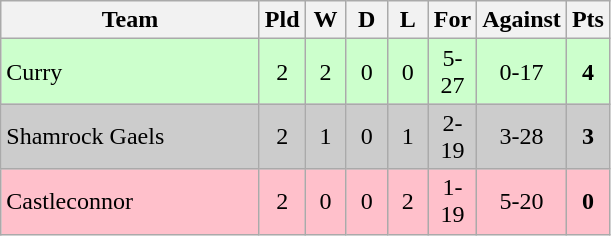<table class="wikitable">
<tr>
<th width=165>Team</th>
<th width=20>Pld</th>
<th width=20>W</th>
<th width=20>D</th>
<th width=20>L</th>
<th width=20>For</th>
<th width=20>Against</th>
<th width=20>Pts</th>
</tr>
<tr align=center style="background:#ccffcc;">
<td style="text-align:left;">Curry</td>
<td>2</td>
<td>2</td>
<td>0</td>
<td>0</td>
<td>5-27</td>
<td>0-17</td>
<td><strong>4</strong></td>
</tr>
<tr align=center style="background:#cccccc;">
<td style="text-align:left;">Shamrock Gaels</td>
<td>2</td>
<td>1</td>
<td>0</td>
<td>1</td>
<td>2-19</td>
<td>3-28</td>
<td><strong>3</strong></td>
</tr>
<tr align=center style="background:pink;">
<td style="text-align:left;">Castleconnor</td>
<td>2</td>
<td>0</td>
<td>0</td>
<td>2</td>
<td>1-19</td>
<td>5-20</td>
<td><strong>0</strong></td>
</tr>
</table>
